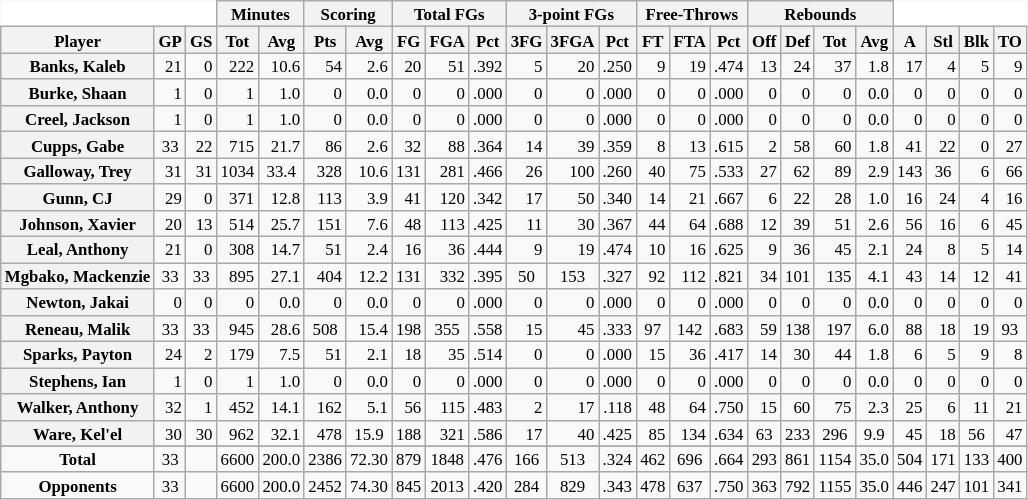<table class="wikitable sortable" border="1" style="font-size:70%;">
<tr>
<th colspan="3" style="border-top-style:hidden; border-left-style:hidden; background: white;"></th>
<th colspan="2" style=>Minutes</th>
<th colspan="2" style=>Scoring</th>
<th colspan="3" style=>Total FGs</th>
<th colspan="3" style=>3-point FGs</th>
<th colspan="3" style=>Free-Throws</th>
<th colspan="4" style=>Rebounds</th>
<th colspan="4" style="border-top-style:hidden; border-right-style:hidden; background: white;"></th>
</tr>
<tr>
<th scope="col" style=>Player</th>
<th scope="col" style=>GP</th>
<th scope="col" style=>GS</th>
<th scope="col" style=>Tot</th>
<th scope="col" style=>Avg</th>
<th scope="col" style=>Pts</th>
<th scope="col" style=>Avg</th>
<th scope="col" style=>FG</th>
<th scope="col" style=>FGA</th>
<th scope="col" style=>Pct</th>
<th scope="col" style=>3FG</th>
<th scope="col" style=>3FGA</th>
<th scope="col" style=>Pct</th>
<th scope="col" style=>FT</th>
<th scope="col" style=>FTA</th>
<th scope="col" style=>Pct</th>
<th scope="col" style=>Off</th>
<th scope="col" style=>Def</th>
<th scope="col" style=>Tot</th>
<th scope="col" style=>Avg</th>
<th scope="col" style=>A</th>
<th scope="col" style=>Stl</th>
<th scope="col" style=>Blk</th>
<th scope="col" style=>TO</th>
</tr>
<tr>
<th style=white-space:nowrap>Banks, Kaleb</th>
<td align="right">21</td>
<td align="right">0</td>
<td align="right">222</td>
<td align="right">10.6</td>
<td align="right">54</td>
<td align="right">2.6</td>
<td align="right">20</td>
<td align="right">51</td>
<td align="right">.392</td>
<td align="right">5</td>
<td align="right">20</td>
<td align="right">.250</td>
<td align="right">9</td>
<td align="right">19</td>
<td align="right">.474</td>
<td align="right">13</td>
<td align="right">24</td>
<td align="right">37</td>
<td align="right">1.8</td>
<td align="right">17</td>
<td align="right">4</td>
<td align="right">5</td>
<td align="right">9</td>
</tr>
<tr>
<th style=white-space:nowrap>Burke, Shaan</th>
<td align="right">1</td>
<td align="right">0</td>
<td align="right">1</td>
<td align="right">1.0</td>
<td align="right">0</td>
<td align="right">0.0</td>
<td align="right">0</td>
<td align="right">0</td>
<td align="right">.000</td>
<td align="right">0</td>
<td align="right">0</td>
<td align="right">.000</td>
<td align="right">0</td>
<td align="right">0</td>
<td align="right">.000</td>
<td align="right">0</td>
<td align="right">0</td>
<td align="right">0</td>
<td align="right">0.0</td>
<td align="right">0</td>
<td align="right">0</td>
<td align="right">0</td>
<td align="right">0</td>
</tr>
<tr>
<th style=white-space:nowrap>Creel, Jackson</th>
<td align="right">1</td>
<td align="right">0</td>
<td align="right">1</td>
<td align="right">1.0</td>
<td align="right">0</td>
<td align="right">0.0</td>
<td align="right">0</td>
<td align="right">0</td>
<td align="right">.000</td>
<td align="right">0</td>
<td align="right">0</td>
<td align="right">.000</td>
<td align="right">0</td>
<td align="right">0</td>
<td align="right">.000</td>
<td align="right">0</td>
<td align="right">0</td>
<td align="right">0</td>
<td align="right">0.0</td>
<td align="right">0</td>
<td align="right">0</td>
<td align="right">0</td>
<td align="right">0</td>
</tr>
<tr>
<th style=white-space:nowrap>Cupps, Gabe</th>
<td align="center" style=>33</td>
<td align="right">22</td>
<td align="right">715</td>
<td align="right">21.7</td>
<td align="right">86</td>
<td align="right">2.6</td>
<td align="right">32</td>
<td align="right">88</td>
<td align="right">.364</td>
<td align="right">14</td>
<td align="right">39</td>
<td align="right">.359</td>
<td align="right">8</td>
<td align="right">13</td>
<td align="right">.615</td>
<td align="right">2</td>
<td align="right">58</td>
<td align="right">60</td>
<td align="right">1.8</td>
<td align="right">41</td>
<td align="right">22</td>
<td align="right">0</td>
<td align="right">27</td>
</tr>
<tr>
<th style=white-space:nowrap>Galloway, Trey</th>
<td align="right">31</td>
<td align="right">31</td>
<td align="center" style=>1034</td>
<td align="center" style=>33.4</td>
<td align="right">328</td>
<td align="right">10.6</td>
<td align="right">131</td>
<td align="right">281</td>
<td align="right">.466</td>
<td align="right">26</td>
<td align="right">100</td>
<td align="right">.260</td>
<td align="right">40</td>
<td align="right">75</td>
<td align="right">.533</td>
<td align="right">27</td>
<td align="right">62</td>
<td align="right">89</td>
<td align="right">2.9</td>
<td align="center" style=>143</td>
<td align="center" style=>36</td>
<td align="right">6</td>
<td align="right">66</td>
</tr>
<tr>
<th style=white-space:nowrap>Gunn, CJ</th>
<td align="right">29</td>
<td align="right">0</td>
<td align="right">371</td>
<td align="right">12.8</td>
<td align="right">113</td>
<td align="right">3.9</td>
<td align="right">41</td>
<td align="right">120</td>
<td align="right">.342</td>
<td align="right">17</td>
<td align="right">50</td>
<td align="right">.340</td>
<td align="right">14</td>
<td align="right">21</td>
<td align="right">.667</td>
<td align="right">6</td>
<td align="right">22</td>
<td align="right">28</td>
<td align="right">1.0</td>
<td align="right">16</td>
<td align="right">24</td>
<td align="right">4</td>
<td align="right">16</td>
</tr>
<tr>
<th style=white-space:nowrap>Johnson, Xavier</th>
<td align="right">20</td>
<td align="right">13</td>
<td align="right">514</td>
<td align="right">25.7</td>
<td align="right">151</td>
<td align="right">7.6</td>
<td align="right">48</td>
<td align="right">113</td>
<td align="right">.425</td>
<td align="right">11</td>
<td align="right">30</td>
<td align="right">.367</td>
<td align="right">44</td>
<td align="right">64</td>
<td align="right">.688</td>
<td align="right">12</td>
<td align="right">39</td>
<td align="right">51</td>
<td align="right">2.6</td>
<td align="right">56</td>
<td align="right">16</td>
<td align="right">6</td>
<td align="right">45</td>
</tr>
<tr>
<th style=white-space:nowrap>Leal, Anthony</th>
<td align="right">21</td>
<td align="right">0</td>
<td align="right">308</td>
<td align="right">14.7</td>
<td align="right">51</td>
<td align="right">2.4</td>
<td align="right">16</td>
<td align="right">36</td>
<td align="right">.444</td>
<td align="right">9</td>
<td align="right">19</td>
<td align="center" style=>.474</td>
<td align="right">10</td>
<td align="right">16</td>
<td align="right">.625</td>
<td align="right">9</td>
<td align="right">36</td>
<td align="right">45</td>
<td align="right">2.1</td>
<td align="right">24</td>
<td align="right">8</td>
<td align="right">5</td>
<td align="right">14</td>
</tr>
<tr>
<th style=white-space:nowrap>Mgbako, Mackenzie</th>
<td align="center" style=>33</td>
<td align="center" style=>33</td>
<td align="right">895</td>
<td align="right">27.1</td>
<td align="right">404</td>
<td align="right">12.2</td>
<td align="right">131</td>
<td align="right">332</td>
<td align="right">.395</td>
<td align="center" style=>50</td>
<td align="center" style=>153</td>
<td align="right">.327</td>
<td align="right">92</td>
<td align="right">112</td>
<td align="center" style=>.821</td>
<td align="right">34</td>
<td align="right">101</td>
<td align="right">135</td>
<td align="right">4.1</td>
<td align="right">43</td>
<td align="right">14</td>
<td align="right">12</td>
<td align="right">41</td>
</tr>
<tr>
<th style=white-space:nowrap>Newton, Jakai</th>
<td align="right">0</td>
<td align="right">0</td>
<td align="right">0</td>
<td align="right">0.0</td>
<td align="right">0</td>
<td align="right">0.0</td>
<td align="right">0</td>
<td align="right">0</td>
<td align="right">.000</td>
<td align="right">0</td>
<td align="right">0</td>
<td align="right">.000</td>
<td align="right">0</td>
<td align="right">0</td>
<td align="right">.000</td>
<td align="right">0</td>
<td align="right">0</td>
<td align="right">0</td>
<td align="right">0.0</td>
<td align="right">0</td>
<td align="right">0</td>
<td align="right">0</td>
<td align="right">0</td>
</tr>
<tr>
<th style=white-space:nowrap>Reneau, Malik</th>
<td align="center" style=>33</td>
<td align="center" style=>33</td>
<td align="right">945</td>
<td align="right">28.6</td>
<td align="center" style=>508</td>
<td align="right">15.4</td>
<td align="center" style=>198</td>
<td align="center" style=>355</td>
<td align="right">.558</td>
<td align="right">15</td>
<td align="right">45</td>
<td align="right">.333</td>
<td align="center" style=>97</td>
<td align="center" style=>142</td>
<td align="right">.683</td>
<td align="right">59</td>
<td align="right">138</td>
<td align="right">197</td>
<td align="right">6.0</td>
<td align="right">88</td>
<td align="right">18</td>
<td align="right">19</td>
<td align="center" style=>93</td>
</tr>
<tr>
<th style=white-space:nowrap>Sparks, Payton</th>
<td align="right">24</td>
<td align="right">2</td>
<td align="right">179</td>
<td align="right">7.5</td>
<td align="right">51</td>
<td align="right">2.1</td>
<td align="right">18</td>
<td align="right">35</td>
<td align="right">.514</td>
<td align="right">0</td>
<td align="right">0</td>
<td align="right">.000</td>
<td align="right">15</td>
<td align="right">36</td>
<td align="right">.417</td>
<td align="right">14</td>
<td align="right">30</td>
<td align="right">44</td>
<td align="right">1.8</td>
<td align="right">6</td>
<td align="right">5</td>
<td align="right">9</td>
<td align="right">8</td>
</tr>
<tr>
<th style=white-space:nowrap>Stephens, Ian</th>
<td align="right">1</td>
<td align="right">0</td>
<td align="right">1</td>
<td align="right">1.0</td>
<td align="right">0</td>
<td align="right">0.0</td>
<td align="right">0</td>
<td align="right">0</td>
<td align="right">.000</td>
<td align="right">0</td>
<td align="right">0</td>
<td align="right">.000</td>
<td align="right">0</td>
<td align="right">0</td>
<td align="right">.000</td>
<td align="right">0</td>
<td align="right">0</td>
<td align="right">0</td>
<td align="right">0.0</td>
<td align="right">0</td>
<td align="right">0</td>
<td align="right">0</td>
<td align="right">0</td>
</tr>
<tr>
<th style=white-space:nowrap>Walker, Anthony</th>
<td align="right">32</td>
<td align="right">1</td>
<td align="right">452</td>
<td align="right">14.1</td>
<td align="right">162</td>
<td align="right">5.1</td>
<td align="right">56</td>
<td align="right">115</td>
<td align="right">.483</td>
<td align="right">2</td>
<td align="right">17</td>
<td align="right">.118</td>
<td align="right">48</td>
<td align="right">64</td>
<td align="right">.750</td>
<td align="right">15</td>
<td align="right">60</td>
<td align="right">75</td>
<td align="right">2.3</td>
<td align="right">25</td>
<td align="right">6</td>
<td align="right">11</td>
<td align="right">21</td>
</tr>
<tr>
<th style=white-space:nowrap>Ware, Kel'el</th>
<td align="right">30</td>
<td align="right">30</td>
<td align="right">962</td>
<td align="right">32.1</td>
<td align="right">478</td>
<td align="center" style=>15.9</td>
<td align="right">188</td>
<td align="right">321</td>
<td align="center" style=>.586</td>
<td align="right">17</td>
<td align="right">40</td>
<td align="right">.425</td>
<td align="right">85</td>
<td align="right">134</td>
<td align="right">.634</td>
<td align="center" style=>63</td>
<td align="center" style=>233</td>
<td align="center" style=>296</td>
<td align="center" style=>9.9</td>
<td align="right">45</td>
<td align="right">18</td>
<td align="center" style=>56</td>
<td align="right">47</td>
</tr>
<tr>
</tr>
<tr class="sortbottom">
<td align="center" style=><strong>Total</strong></td>
<td align="center" style=>33</td>
<td align="center" style=></td>
<td align="center" style=>6600</td>
<td align="center" style=>200.0</td>
<td align="center" style=>2386</td>
<td align="center" style=>72.30</td>
<td align="center" style=>879</td>
<td align="center" style=>1848</td>
<td align="center" style=>.476</td>
<td align="center" style=>166</td>
<td align="center" style=>513</td>
<td align="center" style=>.324</td>
<td align="center" style=>462</td>
<td align="center" style=>696</td>
<td align="center" style=>.664</td>
<td align="center" style=>293</td>
<td align="center" style=>861</td>
<td align="center" style=>1154</td>
<td align="center" style=>35.0</td>
<td align="center" style=>504</td>
<td align="center" style=>171</td>
<td align="center" style=>133</td>
<td align="center" style=>400</td>
</tr>
<tr class="sortbottom">
<td align="center"><strong>Opponents</strong></td>
<td align="center">33</td>
<td align="center"></td>
<td align="center">6600</td>
<td align="center">200.0</td>
<td align="center">2452</td>
<td align="center">74.30</td>
<td align="center">845</td>
<td align="center">2013</td>
<td align="center">.420</td>
<td align="center">284</td>
<td align="center">829</td>
<td align="center">.343</td>
<td align="center">478</td>
<td align="center">637</td>
<td align="center">.750</td>
<td align="center">363</td>
<td align="center">792</td>
<td align="center">1155</td>
<td align="center">35.0</td>
<td align="center">446</td>
<td align="center">247</td>
<td align="center">101</td>
<td align="center">341</td>
</tr>
</table>
